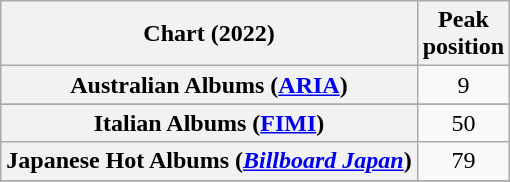<table class="wikitable sortable plainrowheaders" style="text-align:center">
<tr>
<th scope="col">Chart (2022)</th>
<th scope="col">Peak<br>position</th>
</tr>
<tr>
<th scope="row">Australian Albums (<a href='#'>ARIA</a>)</th>
<td>9</td>
</tr>
<tr>
</tr>
<tr>
</tr>
<tr>
</tr>
<tr>
</tr>
<tr>
</tr>
<tr>
</tr>
<tr>
</tr>
<tr>
<th scope="row">Italian Albums (<a href='#'>FIMI</a>)</th>
<td>50</td>
</tr>
<tr>
<th scope="row">Japanese Hot Albums (<em><a href='#'>Billboard Japan</a></em>)</th>
<td>79</td>
</tr>
<tr>
</tr>
<tr>
</tr>
<tr>
</tr>
<tr>
</tr>
<tr>
</tr>
<tr>
</tr>
<tr>
</tr>
<tr>
</tr>
<tr>
</tr>
<tr>
</tr>
<tr>
</tr>
</table>
